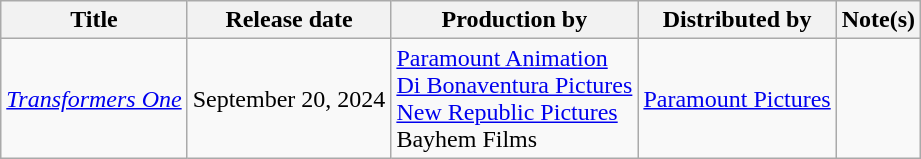<table class="wikitable">
<tr>
<th>Title</th>
<th>Release date</th>
<th><strong>Production by</strong></th>
<th>Distributed by</th>
<th>Note(s)</th>
</tr>
<tr>
<td><em><a href='#'>Transformers One</a></em></td>
<td>September 20, 2024</td>
<td><a href='#'>Paramount Animation</a><br><a href='#'>Di Bonaventura Pictures</a><br><a href='#'>New Republic Pictures</a><br>Bayhem Films</td>
<td><a href='#'>Paramount Pictures</a></td>
<td></td>
</tr>
</table>
